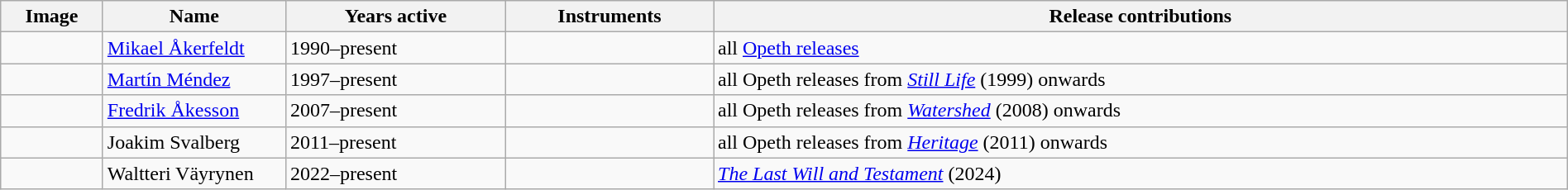<table class="wikitable" border="1" width=100%>
<tr>
<th width="75">Image</th>
<th width="140">Name</th>
<th width="170">Years active</th>
<th width="160">Instruments</th>
<th>Release contributions</th>
</tr>
<tr>
<td></td>
<td><a href='#'>Mikael Åkerfeldt</a></td>
<td>1990–present</td>
<td></td>
<td>all <a href='#'>Opeth releases</a></td>
</tr>
<tr>
<td></td>
<td><a href='#'>Martín Méndez</a></td>
<td>1997–present</td>
<td></td>
<td>all Opeth releases from <em><a href='#'>Still Life</a></em> (1999) onwards</td>
</tr>
<tr>
<td></td>
<td><a href='#'>Fredrik Åkesson</a></td>
<td>2007–present</td>
<td></td>
<td>all Opeth releases from <em><a href='#'>Watershed</a></em> (2008) onwards</td>
</tr>
<tr>
<td></td>
<td>Joakim Svalberg</td>
<td>2011–present</td>
<td></td>
<td>all Opeth releases from <em><a href='#'>Heritage</a></em> (2011) onwards</td>
</tr>
<tr>
<td></td>
<td>Waltteri Väyrynen</td>
<td>2022–present</td>
<td></td>
<td><em><a href='#'>The Last Will and Testament</a></em> (2024)</td>
</tr>
</table>
